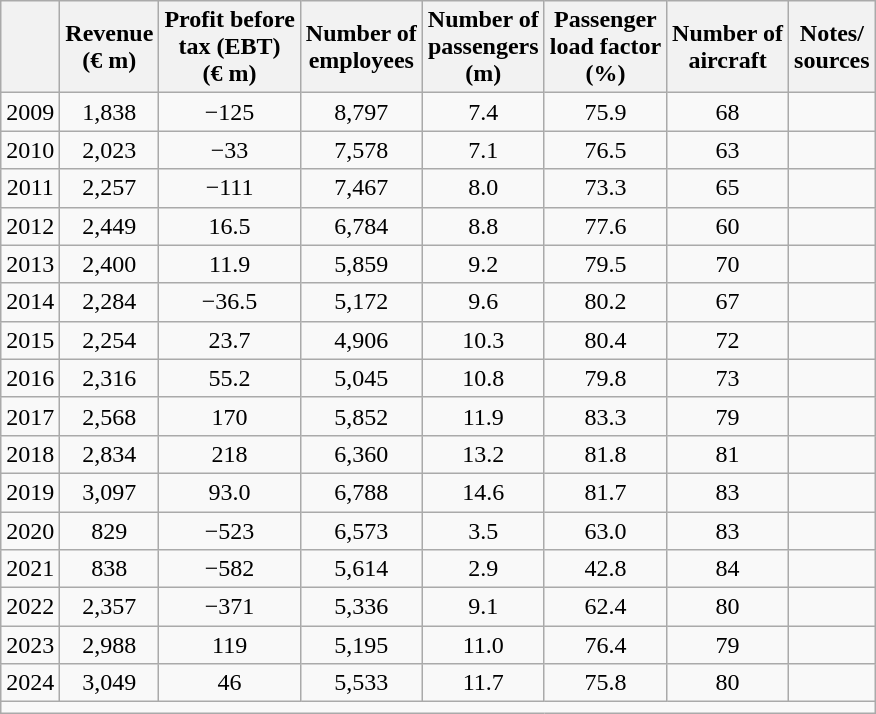<table class="wikitable" style="text-align:center;">
<tr>
<th></th>
<th>Revenue<br>(€ m)</th>
<th>Profit before<br>tax (EBT)<br>(€ m)</th>
<th>Number of<br>employees</th>
<th>Number of<br>passengers<br>(m)</th>
<th>Passenger<br>load factor<br>(%)</th>
<th>Number of<br>aircraft</th>
<th>Notes/<br>sources</th>
</tr>
<tr>
<td>2009</td>
<td align=center>1,838</td>
<td align=center><span>−125</span></td>
<td align=center>8,797</td>
<td align=center>7.4</td>
<td align=center>75.9</td>
<td align=center>68</td>
<td align=center></td>
</tr>
<tr>
<td>2010</td>
<td align=center>2,023</td>
<td align=center><span>−33</span></td>
<td align=center>7,578</td>
<td align=center>7.1</td>
<td align=center>76.5</td>
<td align=center>63</td>
<td align=center></td>
</tr>
<tr>
<td>2011</td>
<td align=center>2,257</td>
<td align=center><span>−111</span></td>
<td align=center>7,467</td>
<td align=center>8.0</td>
<td align=center>73.3</td>
<td align=center>65</td>
<td align=center></td>
</tr>
<tr>
<td>2012</td>
<td align=center>2,449</td>
<td align=center>16.5</td>
<td align=center>6,784</td>
<td align=center>8.8</td>
<td align=center>77.6</td>
<td align=center>60</td>
<td align=center></td>
</tr>
<tr>
<td>2013</td>
<td align=center>2,400</td>
<td align=center>11.9</td>
<td align=center>5,859</td>
<td align=center>9.2</td>
<td align=center>79.5</td>
<td align=center>70</td>
<td align=center></td>
</tr>
<tr>
<td>2014</td>
<td align=center>2,284</td>
<td align=center><span>−36.5</span></td>
<td align=center>5,172</td>
<td align=center>9.6</td>
<td align=center>80.2</td>
<td align=center>67</td>
<td align=center></td>
</tr>
<tr>
<td>2015</td>
<td align=center>2,254</td>
<td align=center>23.7</td>
<td align=center>4,906</td>
<td align=center>10.3</td>
<td align=center>80.4</td>
<td align=center>72</td>
<td align=center></td>
</tr>
<tr>
<td>2016</td>
<td>2,316</td>
<td>55.2</td>
<td>5,045</td>
<td>10.8</td>
<td>79.8</td>
<td>73</td>
<td></td>
</tr>
<tr>
<td>2017</td>
<td>2,568</td>
<td>170</td>
<td>5,852</td>
<td>11.9</td>
<td>83.3</td>
<td>79</td>
<td></td>
</tr>
<tr>
<td>2018</td>
<td>2,834</td>
<td>218</td>
<td>6,360</td>
<td>13.2</td>
<td>81.8</td>
<td>81</td>
<td></td>
</tr>
<tr>
<td>2019</td>
<td>3,097</td>
<td>93.0</td>
<td>6,788</td>
<td>14.6</td>
<td>81.7</td>
<td>83</td>
<td></td>
</tr>
<tr>
<td>2020</td>
<td>829</td>
<td><span>−523</span></td>
<td>6,573</td>
<td>3.5</td>
<td>63.0</td>
<td>83</td>
<td></td>
</tr>
<tr>
<td>2021</td>
<td>838</td>
<td><span>−582</span></td>
<td>5,614</td>
<td>2.9</td>
<td>42.8</td>
<td>84</td>
<td></td>
</tr>
<tr>
<td>2022</td>
<td>2,357</td>
<td><span>−371</span></td>
<td>5,336</td>
<td>9.1</td>
<td>62.4</td>
<td>80</td>
<td></td>
</tr>
<tr>
<td>2023</td>
<td>2,988</td>
<td>119</td>
<td>5,195</td>
<td>11.0</td>
<td>76.4</td>
<td>79</td>
<td></td>
</tr>
<tr>
<td>2024</td>
<td>3,049</td>
<td>46</td>
<td>5,533</td>
<td>11.7</td>
<td>75.8</td>
<td>80</td>
<td></td>
</tr>
<tr>
<td colspan="8" style="text-align:left;"></td>
</tr>
</table>
